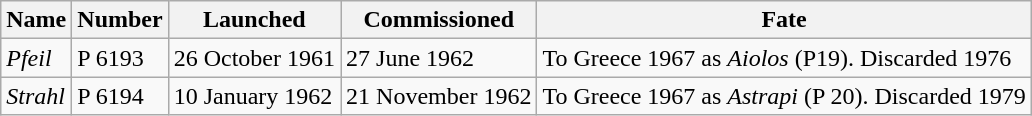<table Class="wikitable">
<tr>
<th>Name</th>
<th>Number</th>
<th>Launched</th>
<th>Commissioned</th>
<th>Fate</th>
</tr>
<tr>
<td><em>Pfeil</em></td>
<td>P 6193</td>
<td>26 October 1961</td>
<td>27 June 1962</td>
<td>To Greece 1967 as <em>Aiolos</em> (P19). Discarded 1976</td>
</tr>
<tr>
<td><em>Strahl</em></td>
<td>P 6194</td>
<td>10 January 1962</td>
<td>21 November 1962</td>
<td>To Greece 1967 as <em>Astrapi</em> (P 20).  Discarded 1979</td>
</tr>
</table>
